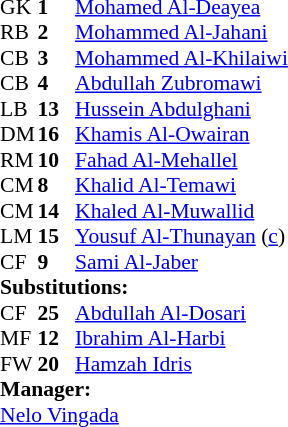<table style="font-size: 90%" cellspacing="0" cellpadding="0"  align="center">
<tr>
<th width="25"></th>
<th width="25"></th>
</tr>
<tr>
<td>GK</td>
<td><strong>1</strong></td>
<td><a href='#'>Mohamed Al-Deayea</a></td>
</tr>
<tr>
<td>RB</td>
<td><strong>2</strong></td>
<td><a href='#'>Mohammed Al-Jahani</a></td>
</tr>
<tr>
<td>CB</td>
<td><strong>3</strong></td>
<td><a href='#'>Mohammed Al-Khilaiwi</a></td>
<td></td>
<td></td>
</tr>
<tr>
<td>CB</td>
<td><strong>4</strong></td>
<td><a href='#'>Abdullah Zubromawi</a></td>
</tr>
<tr>
<td>LB</td>
<td><strong>13</strong></td>
<td><a href='#'>Hussein Abdulghani</a></td>
<td></td>
</tr>
<tr>
<td>DM</td>
<td><strong>16</strong></td>
<td><a href='#'>Khamis Al-Owairan</a></td>
</tr>
<tr>
<td>RM</td>
<td><strong>10</strong></td>
<td><a href='#'>Fahad Al-Mehallel</a></td>
<td></td>
<td></td>
</tr>
<tr>
<td>CM</td>
<td><strong>8</strong></td>
<td><a href='#'>Khalid Al-Temawi</a></td>
</tr>
<tr>
<td>CM</td>
<td><strong>14</strong></td>
<td><a href='#'>Khaled Al-Muwallid</a></td>
</tr>
<tr>
<td>LM</td>
<td><strong>15</strong></td>
<td><a href='#'>Yousuf Al-Thunayan</a> (<a href='#'>c</a>)</td>
</tr>
<tr>
<td>CF</td>
<td><strong>9</strong></td>
<td><a href='#'>Sami Al-Jaber</a></td>
<td></td>
<td></td>
</tr>
<tr>
<td colspan=3><strong>Substitutions:</strong></td>
</tr>
<tr>
<td>CF</td>
<td><strong>25</strong></td>
<td><a href='#'>Abdullah Al-Dosari</a></td>
<td></td>
<td></td>
</tr>
<tr>
<td>MF</td>
<td><strong>12</strong></td>
<td><a href='#'>Ibrahim Al-Harbi</a></td>
<td></td>
<td></td>
</tr>
<tr>
<td>FW</td>
<td><strong>20</strong></td>
<td><a href='#'>Hamzah Idris</a></td>
<td></td>
<td></td>
</tr>
<tr>
<td colspan=5><strong>Manager:</strong></td>
</tr>
<tr>
<td colspan=5> <a href='#'>Nelo Vingada</a></td>
</tr>
</table>
